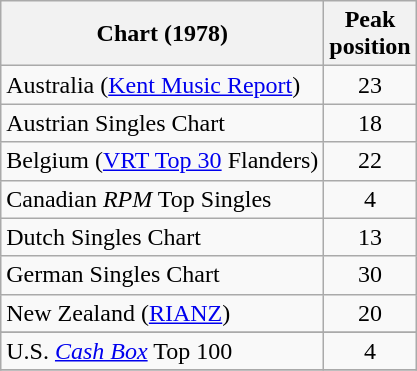<table class="wikitable sortable">
<tr>
<th align="left">Chart (1978)</th>
<th style="text-align:center;">Peak<br>position</th>
</tr>
<tr>
<td>Australia (<a href='#'>Kent Music Report</a>)</td>
<td style="text-align:center;">23</td>
</tr>
<tr>
<td>Austrian Singles Chart</td>
<td style="text-align:center;">18</td>
</tr>
<tr>
<td align="left">Belgium (<a href='#'>VRT Top 30</a> Flanders)</td>
<td style="text-align:center;">22</td>
</tr>
<tr>
<td>Canadian <em>RPM</em> Top Singles</td>
<td style="text-align:center;">4</td>
</tr>
<tr>
<td>Dutch Singles Chart</td>
<td style="text-align:center;">13</td>
</tr>
<tr>
<td>German Singles Chart</td>
<td style="text-align:center;">30</td>
</tr>
<tr>
<td>New Zealand (<a href='#'>RIANZ</a>)</td>
<td style="text-align:center;">20</td>
</tr>
<tr>
</tr>
<tr>
</tr>
<tr>
<td>U.S. <a href='#'><em>Cash Box</em></a> Top 100</td>
<td align="center">4</td>
</tr>
<tr>
</tr>
</table>
